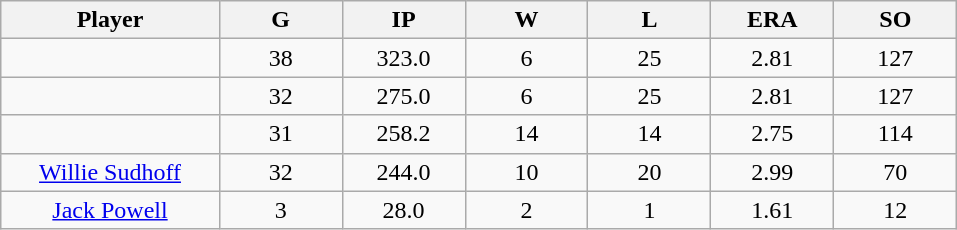<table class="wikitable sortable">
<tr>
<th bgcolor="#DDDDFF" width="16%">Player</th>
<th bgcolor="#DDDDFF" width="9%">G</th>
<th bgcolor="#DDDDFF" width="9%">IP</th>
<th bgcolor="#DDDDFF" width="9%">W</th>
<th bgcolor="#DDDDFF" width="9%">L</th>
<th bgcolor="#DDDDFF" width="9%">ERA</th>
<th bgcolor="#DDDDFF" width="9%">SO</th>
</tr>
<tr align="center">
<td></td>
<td>38</td>
<td>323.0</td>
<td>6</td>
<td>25</td>
<td>2.81</td>
<td>127</td>
</tr>
<tr align="center">
<td></td>
<td>32</td>
<td>275.0</td>
<td>6</td>
<td>25</td>
<td>2.81</td>
<td>127</td>
</tr>
<tr align="center">
<td></td>
<td>31</td>
<td>258.2</td>
<td>14</td>
<td>14</td>
<td>2.75</td>
<td>114</td>
</tr>
<tr align="center">
<td><a href='#'>Willie Sudhoff</a></td>
<td>32</td>
<td>244.0</td>
<td>10</td>
<td>20</td>
<td>2.99</td>
<td>70</td>
</tr>
<tr align=center>
<td><a href='#'>Jack Powell</a></td>
<td>3</td>
<td>28.0</td>
<td>2</td>
<td>1</td>
<td>1.61</td>
<td>12</td>
</tr>
</table>
